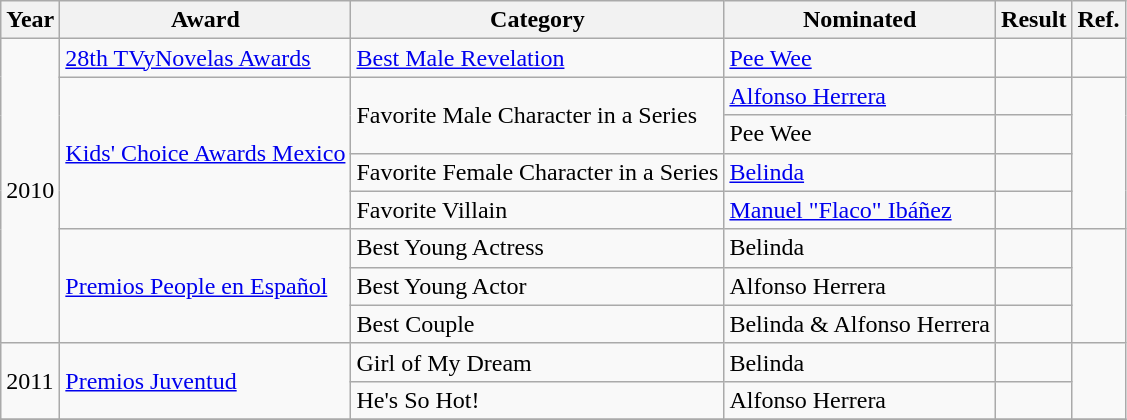<table class="wikitable plainrowheaders">
<tr>
<th scope="col">Year</th>
<th scope="col">Award</th>
<th scope="col">Category</th>
<th scope="col">Nominated</th>
<th scope="col">Result</th>
<th scope="col">Ref.</th>
</tr>
<tr>
<td rowspan="8">2010</td>
<td><a href='#'>28th TVyNovelas Awards</a></td>
<td><a href='#'>Best Male Revelation</a></td>
<td><a href='#'>Pee Wee</a></td>
<td></td>
<td></td>
</tr>
<tr>
<td rowspan="4"><a href='#'>Kids' Choice Awards Mexico</a></td>
<td rowspan="2">Favorite Male Character in a Series</td>
<td><a href='#'>Alfonso Herrera</a></td>
<td></td>
<td rowspan="4"></td>
</tr>
<tr>
<td>Pee Wee</td>
<td></td>
</tr>
<tr>
<td>Favorite Female Character in a Series</td>
<td><a href='#'>Belinda</a></td>
<td></td>
</tr>
<tr>
<td>Favorite Villain</td>
<td><a href='#'>Manuel "Flaco" Ibáñez</a></td>
<td></td>
</tr>
<tr>
<td rowspan="3"><a href='#'>Premios People en Español</a></td>
<td>Best Young Actress</td>
<td>Belinda</td>
<td></td>
<td rowspan="3"></td>
</tr>
<tr>
<td>Best Young Actor</td>
<td>Alfonso Herrera</td>
<td></td>
</tr>
<tr>
<td>Best Couple</td>
<td>Belinda & Alfonso Herrera</td>
<td></td>
</tr>
<tr>
<td rowspan="2">2011</td>
<td rowspan="2"><a href='#'>Premios Juventud</a></td>
<td>Girl of My Dream</td>
<td>Belinda</td>
<td></td>
<td rowspan="2"></td>
</tr>
<tr>
<td>He's So Hot!</td>
<td>Alfonso Herrera</td>
<td></td>
</tr>
<tr>
</tr>
</table>
